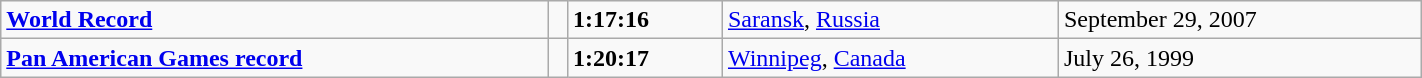<table class="wikitable" width=75%>
<tr>
<td><strong><a href='#'>World Record</a></strong></td>
<td></td>
<td><strong>1:17:16</strong></td>
<td><a href='#'>Saransk</a>, <a href='#'>Russia</a></td>
<td>September 29, 2007</td>
</tr>
<tr>
<td><strong><a href='#'>Pan American Games record</a></strong></td>
<td></td>
<td><strong>1:20:17</strong></td>
<td><a href='#'>Winnipeg</a>, <a href='#'>Canada</a></td>
<td>July 26, 1999</td>
</tr>
</table>
